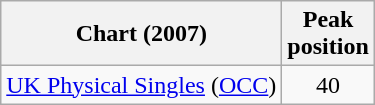<table class="wikitable">
<tr>
<th>Chart (2007)</th>
<th>Peak<br>position</th>
</tr>
<tr>
<td><a href='#'>UK Physical Singles</a> (<a href='#'>OCC</a>)</td>
<td style="text-align:center;">40</td>
</tr>
</table>
